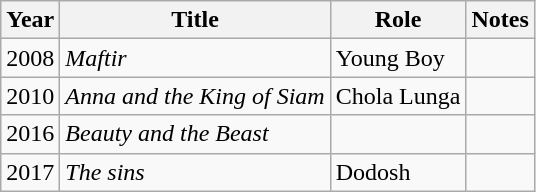<table class="wikitable sortable">
<tr>
<th>Year</th>
<th>Title</th>
<th>Role</th>
<th>Notes</th>
</tr>
<tr>
<td>2008</td>
<td><em>Maftir</em></td>
<td>Young Boy</td>
<td></td>
</tr>
<tr>
<td>2010</td>
<td><em>Anna and the King of Siam</em></td>
<td>Chola Lunga</td>
<td></td>
</tr>
<tr>
<td>2016</td>
<td><em>Beauty and the Beast </em></td>
<td></td>
<td></td>
</tr>
<tr>
<td>2017</td>
<td><em>The sins</em></td>
<td>Dodosh</td>
<td></td>
</tr>
</table>
